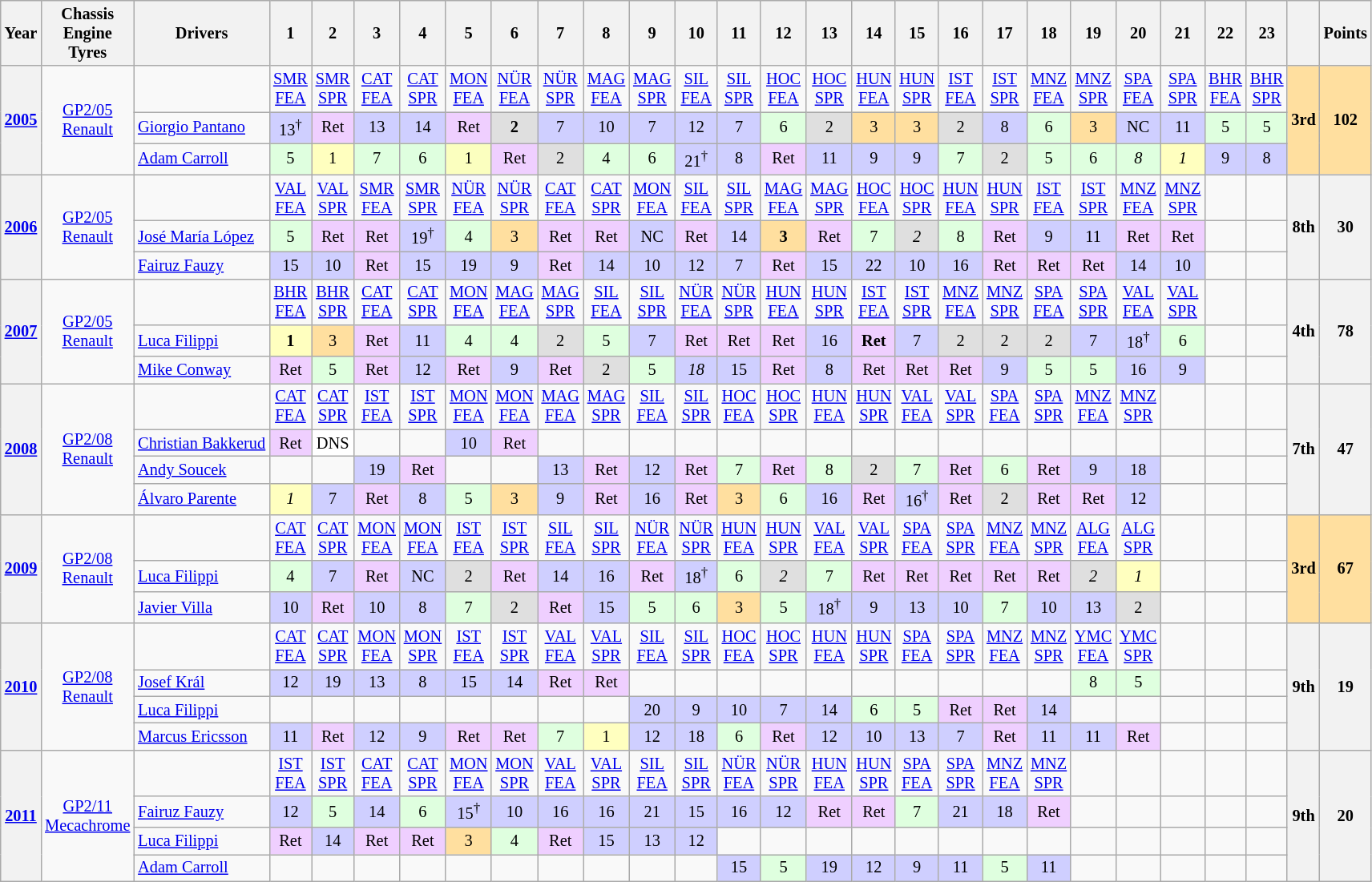<table class="wikitable" style="text-align:center; font-size:85%;">
<tr>
<th>Year</th>
<th>Chassis<br>Engine<br>Tyres</th>
<th>Drivers</th>
<th>1</th>
<th>2</th>
<th>3</th>
<th>4</th>
<th>5</th>
<th>6</th>
<th>7</th>
<th>8</th>
<th>9</th>
<th>10</th>
<th>11</th>
<th>12</th>
<th>13</th>
<th>14</th>
<th>15</th>
<th>16</th>
<th>17</th>
<th>18</th>
<th>19</th>
<th>20</th>
<th>21</th>
<th>22</th>
<th>23</th>
<th></th>
<th>Points</th>
</tr>
<tr>
<th rowspan=3><a href='#'>2005</a></th>
<td rowspan=3><a href='#'>GP2/05</a><br><a href='#'>Renault</a><br></td>
<td></td>
<td><a href='#'>SMR<br>FEA</a></td>
<td><a href='#'>SMR<br>SPR</a></td>
<td><a href='#'>CAT<br>FEA</a></td>
<td><a href='#'>CAT<br>SPR</a></td>
<td><a href='#'>MON<br>FEA</a></td>
<td><a href='#'>NÜR<br>FEA</a></td>
<td><a href='#'>NÜR<br>SPR</a></td>
<td><a href='#'>MAG<br>FEA</a></td>
<td><a href='#'>MAG<br>SPR</a></td>
<td><a href='#'>SIL<br>FEA</a></td>
<td><a href='#'>SIL<br>SPR</a></td>
<td><a href='#'>HOC<br>FEA</a></td>
<td><a href='#'>HOC<br>SPR</a></td>
<td><a href='#'>HUN<br>FEA</a></td>
<td><a href='#'>HUN<br>SPR</a></td>
<td><a href='#'>IST<br>FEA</a></td>
<td><a href='#'>IST<br>SPR</a></td>
<td><a href='#'>MNZ<br>FEA</a></td>
<td><a href='#'>MNZ<br>SPR</a></td>
<td><a href='#'>SPA<br>FEA</a></td>
<td><a href='#'>SPA<br>SPR</a></td>
<td><a href='#'>BHR<br>FEA</a></td>
<td><a href='#'>BHR<br>SPR</a></td>
<th rowspan=3 style="background:#FFDF9F;">3rd</th>
<th rowspan=3 style="background:#FFDF9F;">102</th>
</tr>
<tr>
<td align="left"> <a href='#'>Giorgio Pantano</a></td>
<td bgcolor="#CFCFFF">13<sup>†</sup></td>
<td bgcolor="#EFCFFF">Ret</td>
<td bgcolor="#CFCFFF">13</td>
<td bgcolor="#CFCFFF">14</td>
<td bgcolor="#EFCFFF">Ret</td>
<td bgcolor="#DFDFDF"><strong>2</strong></td>
<td bgcolor="#CFCFFF">7</td>
<td bgcolor="#CFCFFF">10</td>
<td bgcolor="#CFCFFF">7</td>
<td bgcolor="#CFCFFF">12</td>
<td bgcolor="#CFCFFF">7</td>
<td bgcolor="#DFFFDF">6</td>
<td bgcolor="#DFDFDF">2</td>
<td bgcolor="#FFDF9F">3</td>
<td bgcolor="#FFDF9F">3</td>
<td bgcolor="#DFDFDF">2</td>
<td bgcolor="#CFCFFF">8</td>
<td bgcolor="#DFFFDF">6</td>
<td bgcolor="#FFDF9F">3</td>
<td bgcolor="#CFCFFF">NC</td>
<td bgcolor="#CFCFFF">11</td>
<td bgcolor="#DFFFDF">5</td>
<td bgcolor="#DFFFDF">5</td>
</tr>
<tr>
<td align="left"> <a href='#'>Adam Carroll</a></td>
<td bgcolor="#DFFFDF">5</td>
<td bgcolor="#FFFFBF">1</td>
<td bgcolor="#DFFFDF">7</td>
<td bgcolor="#DFFFDF">6</td>
<td bgcolor="#FBFFBF">1</td>
<td bgcolor="#EFCFFF">Ret</td>
<td bgcolor="#DFDFDF">2</td>
<td bgcolor="#DFFFDF">4</td>
<td bgcolor="#DFFFDF">6</td>
<td bgcolor="#CFCFFF">21<sup>†</sup></td>
<td bgcolor="#CFCFFF">8</td>
<td bgcolor="#EFCFFF">Ret</td>
<td bgcolor="#CFCFFF">11</td>
<td bgcolor="#CFCFFF">9</td>
<td bgcolor="#CFCFFF">9</td>
<td bgcolor="#DFFFDF">7</td>
<td bgcolor="#DFDFDF">2</td>
<td bgcolor="#DFFFDF">5</td>
<td bgcolor="#DFFFDF">6</td>
<td bgcolor="#DFFFDF"><em>8</em></td>
<td bgcolor="#FFFFBF"><em>1</em></td>
<td bgcolor="#CFCFFF">9</td>
<td bgcolor="#CFCFFF">8</td>
</tr>
<tr>
<th rowspan=3><a href='#'>2006</a></th>
<td rowspan=3><a href='#'>GP2/05</a><br><a href='#'>Renault</a><br></td>
<td></td>
<td><a href='#'>VAL<br>FEA</a></td>
<td><a href='#'>VAL<br>SPR</a></td>
<td><a href='#'>SMR<br>FEA</a></td>
<td><a href='#'>SMR<br>SPR</a></td>
<td><a href='#'>NÜR<br>FEA</a></td>
<td><a href='#'>NÜR<br>SPR</a></td>
<td><a href='#'>CAT<br>FEA</a></td>
<td><a href='#'>CAT<br>SPR</a></td>
<td><a href='#'>MON<br>FEA</a></td>
<td><a href='#'>SIL<br>FEA</a></td>
<td><a href='#'>SIL<br>SPR</a></td>
<td><a href='#'>MAG<br>FEA</a></td>
<td><a href='#'>MAG<br>SPR</a></td>
<td><a href='#'>HOC<br>FEA</a></td>
<td><a href='#'>HOC<br>SPR</a></td>
<td><a href='#'>HUN<br>FEA</a></td>
<td><a href='#'>HUN<br>SPR</a></td>
<td><a href='#'>IST<br>FEA</a></td>
<td><a href='#'>IST<br>SPR</a></td>
<td><a href='#'>MNZ<br>FEA</a></td>
<td><a href='#'>MNZ<br>SPR</a></td>
<td></td>
<td></td>
<th rowspan=3>8th</th>
<th rowspan=3>30</th>
</tr>
<tr>
<td align="left"> <a href='#'>José María López</a></td>
<td bgcolor="#DFFFDF">5</td>
<td bgcolor="#EFCFFF">Ret</td>
<td bgcolor="#EFCFFF">Ret</td>
<td bgcolor="#CFCFFF">19<sup>†</sup></td>
<td bgcolor="#DFFFDF">4</td>
<td bgcolor="#FFDF9F">3</td>
<td bgcolor="#EFCFFF">Ret</td>
<td bgcolor="#EFCFFF">Ret</td>
<td bgcolor="#CFCFFF">NC</td>
<td bgcolor="#EFCFFF">Ret</td>
<td bgcolor="#CFCFFF">14</td>
<td bgcolor="#FFDF9F"><strong>3</strong></td>
<td bgcolor="#EFCFFF">Ret</td>
<td bgcolor="#DFFFDF">7</td>
<td bgcolor="#DFDFDF"><em>2</em></td>
<td bgcolor="#DFFFDF">8</td>
<td bgcolor="#EFCFFF">Ret</td>
<td bgcolor="#CFCFFF">9</td>
<td bgcolor="#CFCFFF">11</td>
<td bgcolor="#EFCFFF">Ret</td>
<td bgcolor="#EFCFFF">Ret</td>
<td></td>
<td></td>
</tr>
<tr>
<td align="left"> <a href='#'>Fairuz Fauzy</a></td>
<td bgcolor="#CFCFFF">15</td>
<td bgcolor="#CFCFFF">10</td>
<td bgcolor="#EFCFFF">Ret</td>
<td bgcolor="#CFCFFF">15</td>
<td bgcolor="#CFCFFF">19</td>
<td bgcolor="#CFCFFF">9</td>
<td bgcolor="#EFCFFF">Ret</td>
<td bgcolor="#CFCFFF">14</td>
<td bgcolor="#CFCFFF">10</td>
<td bgcolor="#CFCFFF">12</td>
<td bgcolor="#CFCFFF">7</td>
<td bgcolor="#EFCFFF">Ret</td>
<td bgcolor="#CFCFFF">15</td>
<td bgcolor="#CFCFFF">22</td>
<td bgcolor="#CFCFFF">10</td>
<td bgcolor="#CFCFFF">16</td>
<td bgcolor="#EFCFFF">Ret</td>
<td bgcolor="#EFCFFF">Ret</td>
<td bgcolor="#EFCFFF">Ret</td>
<td bgcolor="#CFCFFF">14</td>
<td bgcolor="#CFCFFF">10</td>
<td></td>
<td></td>
</tr>
<tr>
<th rowspan=3><a href='#'>2007</a></th>
<td rowspan=3><a href='#'>GP2/05</a><br><a href='#'>Renault</a><br></td>
<td></td>
<td><a href='#'>BHR<br>FEA</a></td>
<td><a href='#'>BHR<br>SPR</a></td>
<td><a href='#'>CAT<br>FEA</a></td>
<td><a href='#'>CAT<br>SPR</a></td>
<td><a href='#'>MON<br>FEA</a></td>
<td><a href='#'>MAG<br>FEA</a></td>
<td><a href='#'>MAG<br>SPR</a></td>
<td><a href='#'>SIL<br>FEA</a></td>
<td><a href='#'>SIL<br>SPR</a></td>
<td><a href='#'>NÜR<br>FEA</a></td>
<td><a href='#'>NÜR<br>SPR</a></td>
<td><a href='#'>HUN<br>FEA</a></td>
<td><a href='#'>HUN<br>SPR</a></td>
<td><a href='#'>IST<br>FEA</a></td>
<td><a href='#'>IST<br>SPR</a></td>
<td><a href='#'>MNZ<br>FEA</a></td>
<td><a href='#'>MNZ<br>SPR</a></td>
<td><a href='#'>SPA<br>FEA</a></td>
<td><a href='#'>SPA<br>SPR</a></td>
<td><a href='#'>VAL<br>FEA</a></td>
<td><a href='#'>VAL<br>SPR</a></td>
<td></td>
<td></td>
<th rowspan=3>4th</th>
<th rowspan=3>78</th>
</tr>
<tr>
<td align="left"> <a href='#'>Luca Filippi</a></td>
<td bgcolor="#FFFFBF"><strong>1</strong></td>
<td bgcolor="#FFDF9F">3</td>
<td bgcolor="#EFCFFF">Ret</td>
<td bgcolor="#CFCFFF">11</td>
<td bgcolor="#DFFFDF">4</td>
<td bgcolor="#DFFFDF">4</td>
<td bgcolor="#DFDFDF">2</td>
<td bgcolor="#DFFFDF">5</td>
<td bgcolor="#CFCFFF">7</td>
<td bgcolor="#EFCFFF">Ret</td>
<td bgcolor="#EFCFFF">Ret</td>
<td bgcolor="#EFCFFF">Ret</td>
<td bgcolor="#CFCFFF">16</td>
<td bgcolor="#EFCFFF"><strong>Ret</strong></td>
<td bgcolor="#CFCFFF">7</td>
<td bgcolor="#DFDFDF">2</td>
<td bgcolor="#DFDFDF">2</td>
<td bgcolor="#DFDFDF">2</td>
<td bgcolor="#CFCFFF">7</td>
<td bgcolor="#CFCFFF">18<sup>†</sup></td>
<td bgcolor="#DFFFDF">6</td>
<td></td>
<td></td>
</tr>
<tr>
<td align="left"> <a href='#'>Mike Conway</a></td>
<td bgcolor="#EFCFFF">Ret</td>
<td bgcolor="#DFFFDF">5</td>
<td bgcolor="#EFCFFF">Ret</td>
<td bgcolor="#CFCFFF">12</td>
<td bgcolor="#EFCFFF">Ret</td>
<td bgcolor="#CFCFFF">9</td>
<td bgcolor="#EFCFFF">Ret</td>
<td bgcolor="#DFDFDF">2</td>
<td bgcolor="#DFFFDF">5</td>
<td bgcolor="#CFCFFF"><em>18</em></td>
<td bgcolor="#CFCFFF">15</td>
<td bgcolor="#EFCFFF">Ret</td>
<td bgcolor="#CFCFFF">8</td>
<td bgcolor="#EFCFFF">Ret</td>
<td bgcolor="#EFCFFF">Ret</td>
<td bgcolor="#EFCFFF">Ret</td>
<td bgcolor="#CFCFFF">9</td>
<td bgcolor="#DFFFDF">5</td>
<td bgcolor="#DFFFDF">5</td>
<td bgcolor="#CFCFFF">16</td>
<td bgcolor="#CFCFFF">9</td>
<td></td>
<td></td>
</tr>
<tr>
<th rowspan=4><a href='#'>2008</a></th>
<td rowspan=4><a href='#'>GP2/08</a><br><a href='#'>Renault</a><br></td>
<td></td>
<td><a href='#'>CAT<br>FEA</a></td>
<td><a href='#'>CAT<br>SPR</a></td>
<td><a href='#'>IST<br>FEA</a></td>
<td><a href='#'>IST<br>SPR</a></td>
<td><a href='#'>MON<br>FEA</a></td>
<td><a href='#'>MON<br>FEA</a></td>
<td><a href='#'>MAG<br>FEA</a></td>
<td><a href='#'>MAG<br>SPR</a></td>
<td><a href='#'>SIL<br>FEA</a></td>
<td><a href='#'>SIL<br>SPR</a></td>
<td><a href='#'>HOC<br>FEA</a></td>
<td><a href='#'>HOC<br>SPR</a></td>
<td><a href='#'>HUN<br>FEA</a></td>
<td><a href='#'>HUN<br>SPR</a></td>
<td><a href='#'>VAL<br>FEA</a></td>
<td><a href='#'>VAL<br>SPR</a></td>
<td><a href='#'>SPA<br>FEA</a></td>
<td><a href='#'>SPA<br>SPR</a></td>
<td><a href='#'>MNZ<br>FEA</a></td>
<td><a href='#'>MNZ<br>SPR</a></td>
<td></td>
<td></td>
<td></td>
<th rowspan=4>7th</th>
<th rowspan=4>47</th>
</tr>
<tr>
<td align="left"> <a href='#'>Christian Bakkerud</a></td>
<td bgcolor="#EFCFFF">Ret</td>
<td bgcolor="#FFFFFF">DNS</td>
<td></td>
<td></td>
<td bgcolor="#CFCFFF">10</td>
<td bgcolor="#EFCFFF">Ret</td>
<td></td>
<td></td>
<td></td>
<td></td>
<td></td>
<td></td>
<td></td>
<td></td>
<td></td>
<td></td>
<td></td>
<td></td>
<td></td>
<td></td>
<td></td>
<td></td>
<td></td>
</tr>
<tr>
<td align="left"> <a href='#'>Andy Soucek</a></td>
<td></td>
<td></td>
<td bgcolor="#CFCFFF">19</td>
<td bgcolor="#EFCFFF">Ret</td>
<td></td>
<td></td>
<td bgcolor="#CFCFFF">13</td>
<td bgcolor="#EFCFFF">Ret</td>
<td bgcolor="#CFCFFF">12</td>
<td bgcolor="#EFCFFF">Ret</td>
<td bgcolor="#DFFFDF">7</td>
<td bgcolor="#EFCFFF">Ret</td>
<td bgcolor="#DFFFDF">8</td>
<td bgcolor="#DFDFDF">2</td>
<td bgcolor="#DFFFDF">7</td>
<td bgcolor="#EFCFFF">Ret</td>
<td bgcolor="#DFFFDF">6</td>
<td bgcolor="#EFCFFF">Ret</td>
<td bgcolor="#CFCFFF">9</td>
<td bgcolor="#CFCFFF">18</td>
<td></td>
<td></td>
<td></td>
</tr>
<tr>
<td align="left"> <a href='#'>Álvaro Parente</a></td>
<td bgcolor="#FFFFBF"><em>1</em></td>
<td bgcolor="#CFCFFF">7</td>
<td bgcolor="#EFCFFF">Ret</td>
<td bgcolor="#CFCFFF">8</td>
<td bgcolor="#DFFFDF">5</td>
<td bgcolor="#FFDF9F">3</td>
<td bgcolor="#CFCFFF">9</td>
<td bgcolor="#EFCFFF">Ret</td>
<td bgcolor="#CFCFFF">16</td>
<td bgcolor="#EFCFFF">Ret</td>
<td bgcolor="#FFDF9F">3</td>
<td bgcolor="#DFFFDF">6</td>
<td bgcolor="#CFCFFF">16</td>
<td bgcolor="#EFCFFF">Ret</td>
<td bgcolor="#CFCFFF">16<sup>†</sup></td>
<td bgcolor="#EFCFFF">Ret</td>
<td bgcolor="#DFDFDF">2</td>
<td bgcolor="#EFCFFF">Ret</td>
<td bgcolor="#EFCFFF">Ret</td>
<td bgcolor="#CFCFFF">12</td>
<td></td>
<td></td>
<td></td>
</tr>
<tr>
<th rowspan=3><a href='#'>2009</a></th>
<td rowspan=3><a href='#'>GP2/08</a><br><a href='#'>Renault</a><br></td>
<td></td>
<td><a href='#'>CAT<br>FEA</a></td>
<td><a href='#'>CAT<br>SPR</a></td>
<td><a href='#'>MON<br>FEA</a></td>
<td><a href='#'>MON<br>FEA</a></td>
<td><a href='#'>IST<br>FEA</a></td>
<td><a href='#'>IST<br>SPR</a></td>
<td><a href='#'>SIL<br>FEA</a></td>
<td><a href='#'>SIL<br>SPR</a></td>
<td><a href='#'>NÜR<br>FEA</a></td>
<td><a href='#'>NÜR<br>SPR</a></td>
<td><a href='#'>HUN<br>FEA</a></td>
<td><a href='#'>HUN<br>SPR</a></td>
<td><a href='#'>VAL<br>FEA</a></td>
<td><a href='#'>VAL<br>SPR</a></td>
<td><a href='#'>SPA<br>FEA</a></td>
<td><a href='#'>SPA<br>SPR</a></td>
<td><a href='#'>MNZ<br>FEA</a></td>
<td><a href='#'>MNZ<br>SPR</a></td>
<td><a href='#'>ALG<br>FEA</a></td>
<td><a href='#'>ALG<br>SPR</a></td>
<td></td>
<td></td>
<td></td>
<th rowspan=3 style="background:#FFDF9F;">3rd</th>
<th rowspan=3 style="background:#FFDF9F;">67</th>
</tr>
<tr>
<td align="left"> <a href='#'>Luca Filippi</a></td>
<td bgcolor="#DFFFDF">4</td>
<td bgcolor="#CFCFFF">7</td>
<td bgcolor="#EFCFFF">Ret</td>
<td bgcolor="#CFCFFF">NC</td>
<td bgcolor="#DFDFDF">2</td>
<td bgcolor="#EFCFFF">Ret</td>
<td bgcolor="#CFCFFF">14</td>
<td bgcolor="#CFCFFF">16</td>
<td bgcolor="#EFCFFF">Ret</td>
<td bgcolor="#CFCFFF">18<sup>†</sup></td>
<td bgcolor="#DFFFDF">6</td>
<td bgcolor="#DFDFDF"><em>2</em></td>
<td bgcolor="#DFFFDF">7</td>
<td bgcolor="#EFCFFF">Ret</td>
<td bgcolor="#EFCFFF">Ret</td>
<td bgcolor="#EFCFFF">Ret</td>
<td bgcolor="#EFCFFF">Ret</td>
<td bgcolor="#EFCFFF">Ret</td>
<td bgcolor="#DFDFDF"><em>2</em></td>
<td bgcolor="#FFFFBF"><em>1</em></td>
<td></td>
<td></td>
<td></td>
</tr>
<tr>
<td align="left"> <a href='#'>Javier Villa</a></td>
<td bgcolor="#CFCFFF">10</td>
<td bgcolor="#EFCFFF">Ret</td>
<td bgcolor="#CFCFFF">10</td>
<td bgcolor="#CFCFFF">8</td>
<td bgcolor="#DFFFDF">7</td>
<td bgcolor="#DFDFDF">2</td>
<td bgcolor="#EFCFFF">Ret</td>
<td bgcolor="#CFCFFF">15</td>
<td bgcolor="#DFFFDF">5</td>
<td bgcolor="#DFFFDF">6</td>
<td bgcolor="#FFDF9F">3</td>
<td bgcolor="#DFFFDF">5</td>
<td bgcolor="#CFCFFF">18<sup>†</sup></td>
<td bgcolor="#CFCFFF">9</td>
<td bgcolor="#CFCFFF">13</td>
<td bgcolor="#CFCFFF">10</td>
<td bgcolor="#DFFFDF">7</td>
<td bgcolor="#CFCFFF">10</td>
<td bgcolor="#CFCFFF">13</td>
<td bgcolor="#DFDFDF">2</td>
<td></td>
<td></td>
<td></td>
</tr>
<tr>
<th rowspan=4><a href='#'>2010</a></th>
<td rowspan=4><a href='#'>GP2/08</a><br><a href='#'>Renault</a><br></td>
<td></td>
<td><a href='#'>CAT<br>FEA</a></td>
<td><a href='#'>CAT<br>SPR</a></td>
<td><a href='#'>MON<br>FEA</a></td>
<td><a href='#'>MON<br>SPR</a></td>
<td><a href='#'>IST<br>FEA</a></td>
<td><a href='#'>IST<br>SPR</a></td>
<td><a href='#'>VAL<br>FEA</a></td>
<td><a href='#'>VAL<br>SPR</a></td>
<td><a href='#'>SIL<br>FEA</a></td>
<td><a href='#'>SIL<br>SPR</a></td>
<td><a href='#'>HOC<br>FEA</a></td>
<td><a href='#'>HOC<br>SPR</a></td>
<td><a href='#'>HUN<br>FEA</a></td>
<td><a href='#'>HUN<br>SPR</a></td>
<td><a href='#'>SPA<br>FEA</a></td>
<td><a href='#'>SPA<br>SPR</a></td>
<td><a href='#'>MNZ<br>FEA</a></td>
<td><a href='#'>MNZ<br>SPR</a></td>
<td><a href='#'>YMC<br>FEA</a></td>
<td><a href='#'>YMC<br>SPR</a></td>
<td></td>
<td></td>
<td></td>
<th rowspan=4>9th</th>
<th rowspan=4>19</th>
</tr>
<tr>
<td align="left"> <a href='#'>Josef Král</a></td>
<td bgcolor="#CFCFFF">12</td>
<td bgcolor="#CFCFFF">19</td>
<td bgcolor="#CFCFFF">13</td>
<td bgcolor="#CFCFFF">8</td>
<td bgcolor="#CFCFFF">15</td>
<td bgcolor="#CFCFFF">14</td>
<td bgcolor="#EFCFFF">Ret</td>
<td bgcolor="#EFCFFF">Ret</td>
<td></td>
<td></td>
<td></td>
<td></td>
<td></td>
<td></td>
<td></td>
<td></td>
<td></td>
<td></td>
<td bgcolor="#DFFFDF">8</td>
<td bgcolor="#DFFFDF">5</td>
<td></td>
<td></td>
<td></td>
</tr>
<tr>
<td align="left"> <a href='#'>Luca Filippi</a></td>
<td></td>
<td></td>
<td></td>
<td></td>
<td></td>
<td></td>
<td></td>
<td></td>
<td bgcolor="#CFCFFF">20</td>
<td bgcolor="#CFCFFF">9</td>
<td bgcolor="#CFCFFF">10</td>
<td bgcolor="#CFCFFF">7</td>
<td bgcolor="#CFCFFF">14</td>
<td bgcolor="#DFFFDF">6</td>
<td bgcolor="#DFFFDF">5</td>
<td bgcolor="#EFCFFF">Ret</td>
<td bgcolor="#EFCFFF">Ret</td>
<td bgcolor="#CFCFFF">14</td>
<td></td>
<td></td>
<td></td>
<td></td>
<td></td>
</tr>
<tr>
<td align="left"> <a href='#'>Marcus Ericsson</a></td>
<td bgcolor="#CFCFFF">11</td>
<td bgcolor="#EFCFFF">Ret</td>
<td bgcolor="#CFCFFF">12</td>
<td bgcolor="#CFCFFF">9</td>
<td bgcolor="#EFCFFF">Ret</td>
<td bgcolor="#EFCFFF">Ret</td>
<td bgcolor="#DFFFDF">7</td>
<td bgcolor="#FFFFBF">1</td>
<td bgcolor="#CFCFFF">12</td>
<td bgcolor="#CFCFFF">18</td>
<td bgcolor="#DFFFDF">6</td>
<td bgcolor="#EFCFFF">Ret</td>
<td bgcolor="#CFCFFF">12</td>
<td bgcolor="#CFCFFF">10</td>
<td bgcolor="#CFCFFF">13</td>
<td bgcolor="#CFCFFF">7</td>
<td bgcolor="#EFCFFF">Ret</td>
<td bgcolor="#CFCFFF">11</td>
<td bgcolor="#CFCFFF">11</td>
<td bgcolor="#EFCFFF">Ret</td>
<td></td>
<td></td>
<td></td>
</tr>
<tr>
<th rowspan=4><a href='#'>2011</a></th>
<td rowspan=4><a href='#'>GP2/11</a><br><a href='#'>Mecachrome</a><br></td>
<td></td>
<td><a href='#'>IST<br>FEA</a></td>
<td><a href='#'>IST<br>SPR</a></td>
<td><a href='#'>CAT<br>FEA</a></td>
<td><a href='#'>CAT<br>SPR</a></td>
<td><a href='#'>MON<br>FEA</a></td>
<td><a href='#'>MON<br>SPR</a></td>
<td><a href='#'>VAL<br>FEA</a></td>
<td><a href='#'>VAL<br>SPR</a></td>
<td><a href='#'>SIL<br>FEA</a></td>
<td><a href='#'>SIL<br>SPR</a></td>
<td><a href='#'>NÜR<br>FEA</a></td>
<td><a href='#'>NÜR<br>SPR</a></td>
<td><a href='#'>HUN<br>FEA</a></td>
<td><a href='#'>HUN<br>SPR</a></td>
<td><a href='#'>SPA<br>FEA</a></td>
<td><a href='#'>SPA<br>SPR</a></td>
<td><a href='#'>MNZ<br>FEA</a></td>
<td><a href='#'>MNZ<br>SPR</a></td>
<td></td>
<td></td>
<td></td>
<td></td>
<td></td>
<th rowspan=4>9th</th>
<th rowspan=4>20</th>
</tr>
<tr>
<td align="left"> <a href='#'>Fairuz Fauzy</a></td>
<td bgcolor="#CFCFFF">12</td>
<td bgcolor="#DFFFDF">5</td>
<td bgcolor="#CFCFFF">14</td>
<td bgcolor="#DFFFDF">6</td>
<td bgcolor="#CFCFFF">15<sup>†</sup></td>
<td bgcolor="#CFCFFF">10</td>
<td bgcolor="#CFCFFF">16</td>
<td bgcolor="#CFCFFF">16</td>
<td bgcolor="#CFCFFF">21</td>
<td bgcolor="#CFCFFF">15</td>
<td bgcolor="#CFCFFF">16</td>
<td bgcolor="#CFCFFF">12</td>
<td bgcolor="#EFCFFF">Ret</td>
<td bgcolor="#EFCFFF">Ret</td>
<td bgcolor="#DFFFDF">7</td>
<td bgcolor="#CFCFFF">21</td>
<td bgcolor="#CFCFFF">18</td>
<td bgcolor="#EFCFFF">Ret</td>
<td></td>
<td></td>
<td></td>
<td></td>
</tr>
<tr>
<td align="left"> <a href='#'>Luca Filippi</a></td>
<td bgcolor="#EFCFFF">Ret</td>
<td bgcolor="#CFCFFF">14</td>
<td bgcolor="#EFCFFF">Ret</td>
<td bgcolor="#EFCFFF">Ret</td>
<td bgcolor="#FFDF9F">3</td>
<td bgcolor="#DFFFDF">4</td>
<td bgcolor="#EFCFFF">Ret</td>
<td bgcolor="#CFCFFF">15</td>
<td bgcolor="#CFCFFF">13</td>
<td bgcolor="#CFCFFF">12</td>
<td></td>
<td></td>
<td></td>
<td></td>
<td></td>
<td></td>
<td></td>
<td></td>
<td></td>
<td></td>
<td></td>
<td></td>
<td></td>
</tr>
<tr>
<td align="left"> <a href='#'>Adam Carroll</a></td>
<td></td>
<td></td>
<td></td>
<td></td>
<td></td>
<td></td>
<td></td>
<td></td>
<td></td>
<td></td>
<td bgcolor="#CFCFFF">15</td>
<td bgcolor="#DFFFDF">5</td>
<td bgcolor="#CFCFFF">19</td>
<td bgcolor="#CFCFFF">12</td>
<td bgcolor="#CFCFFF">9</td>
<td bgcolor="#CFCFFF">11</td>
<td bgcolor="#DFFFDF">5</td>
<td bgcolor="#CFCFFF">11</td>
<td></td>
<td></td>
<td></td>
<td></td>
<td></td>
</tr>
</table>
